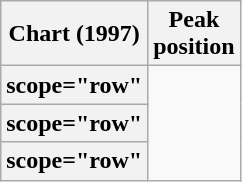<table class="wikitable plainrowheaders sortable">
<tr>
<th scope="col">Chart (1997)</th>
<th scope="col">Peak<br>position</th>
</tr>
<tr>
<th>scope="row" </th>
</tr>
<tr>
<th>scope="row" </th>
</tr>
<tr>
<th>scope="row" </th>
</tr>
</table>
